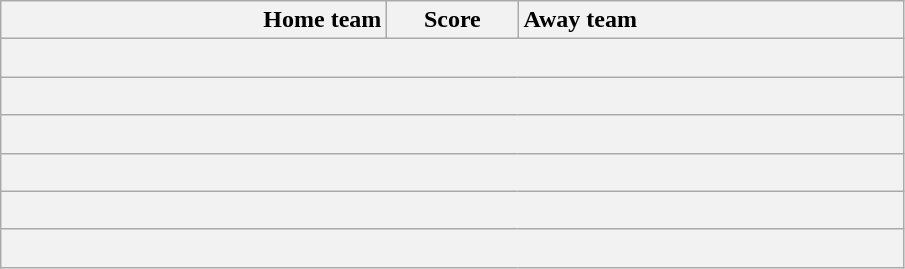<table class="wikitable" style="border-collapse: collapse;">
<tr>
<th style="text-align:right; width:250px">Home team</th>
<th style="width:80px">Score</th>
<th style="text-align:left; width:250px">Away team</th>
</tr>
<tr>
<th colspan="3"><br></th>
</tr>
<tr>
<th colspan="3"><br></th>
</tr>
<tr>
<th colspan="3"><br>
</th>
</tr>
<tr>
<th colspan="3"><br></th>
</tr>
<tr>
<th colspan="3"><br>
</th>
</tr>
<tr>
<th colspan="3"><br></th>
</tr>
</table>
